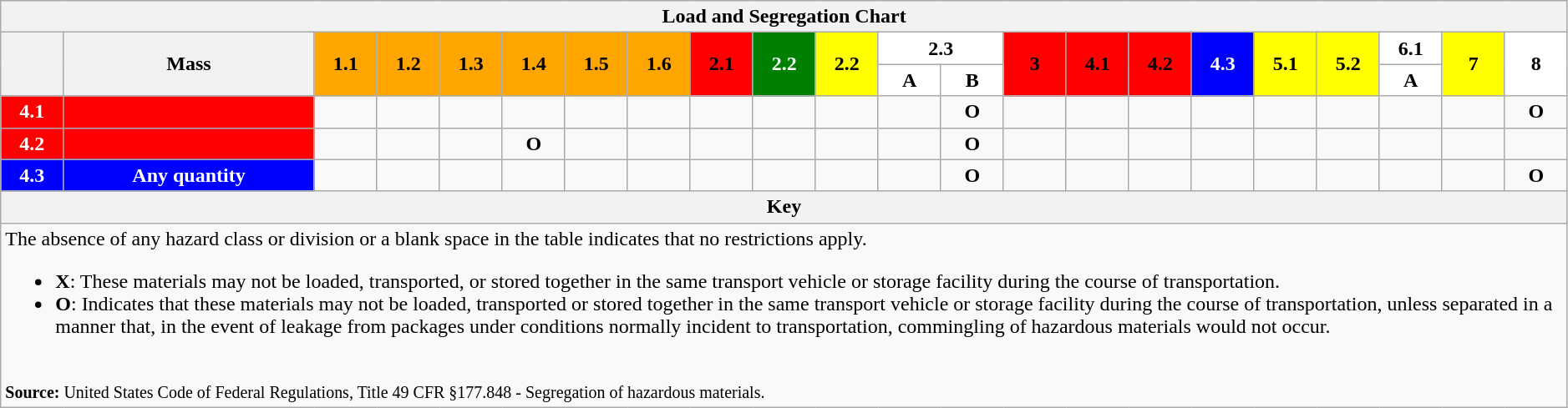<table width=99% align=center class=wikitable>
<tr>
<th colspan=22>Load and Segregation Chart</th>
</tr>
<tr>
<th rowspan=2 width=4%> </th>
<th rowspan=2>Mass</th>
<td rowspan=2 style="text-align:center;background-color:orange;" width=4%><strong>1.1</strong></td>
<td rowspan=2 style="text-align:center;background-color:orange;" width=4%><strong>1.2</strong></td>
<td rowspan=2 style="text-align:center;background-color:orange;" width=4%><strong>1.3</strong></td>
<td rowspan=2 style="text-align:center;background-color:orange;" width=4%><strong>1.4</strong></td>
<td rowspan=2 style="text-align:center;background-color:orange;" width=4%><strong>1.5</strong></td>
<td rowspan=2 style="text-align:center;background-color:orange;" width=4%><strong>1.6</strong></td>
<td rowspan=2 style="text-align:center;background-color:red;" width=4%><strong>2.1</strong></td>
<td rowspan=2 style="text-align:center;background-color:green;color:white;" width=4%><strong>2.2</strong></td>
<td rowspan=2 style="text-align:center;background-color:yellow;" width=4%><strong>2.2</strong></td>
<td colspan=2 style="text-align:center;background-color:white;" width=8%><strong>2.3</strong></td>
<td rowspan=2 style="text-align:center;background-color:red;" width=4%><strong>3</strong></td>
<td rowspan=2 style="text-align:center;background-color:red;" width=4%><strong>4.1</strong></td>
<td rowspan=2 style="text-align:center;background-color:red;" width=4%><strong>4.2</strong></td>
<td rowspan=2 style="text-align:center;background-color:blue;color:white;" width=4%><strong>4.3</strong></td>
<td rowspan=2 style="text-align:center;background-color:yellow;" width=4%><strong>5.1</strong></td>
<td rowspan=2 style="text-align:center;background-color:yellow;" width=4%><strong>5.2</strong></td>
<td style="text-align:center;background-color:white;" width=4%><strong>6.1</strong></td>
<td rowspan=2 style="text-align:center;background-color:yellow;" width=4%><strong>7</strong></td>
<td rowspan=2 style="text-align:center;background-color:white;" width=4%><strong>8</strong></td>
</tr>
<tr>
<td style="text-align:center;background-color:white;" width=4%><strong>A</strong></td>
<td style="text-align:center;background-color:white;" width=4%><strong>B</strong></td>
<td style="text-align:center;background-color:white;"><strong>A</strong></td>
</tr>
<tr>
<td style="text-align:center;background-color:red;color:white;"><strong>4.1</strong></td>
<td style="text-align:center;background-color:red;color:white;"><strong></strong></td>
<td></td>
<td></td>
<td style="text-align:center;"> </td>
<td style="text-align:center;"> </td>
<td></td>
<td style="text-align:center;"> </td>
<td style="text-align:center;"> </td>
<td style="text-align:center;"> </td>
<td style="text-align:center;"> </td>
<td></td>
<td style="text-align:center;"><strong>O</strong></td>
<td style="text-align:center;"> </td>
<td style="text-align:center;"> </td>
<td style="text-align:center;"> </td>
<td style="text-align:center;"> </td>
<td style="text-align:center;"> </td>
<td style="text-align:center;"> </td>
<td></td>
<td style="text-align:center;"> </td>
<td style="text-align:center;"><strong>O</strong></td>
</tr>
<tr>
<td style="text-align:center;background-color:red;color:white;"><strong>4.2</strong></td>
<td style="text-align:center;background-color:red;color:white;"><strong></strong></td>
<td></td>
<td></td>
<td></td>
<td style="text-align:center;"><strong>O</strong></td>
<td></td>
<td style="text-align:center;"> </td>
<td style="text-align:center;"> </td>
<td style="text-align:center;"> </td>
<td style="text-align:center;"> </td>
<td></td>
<td style="text-align:center;"><strong>O</strong></td>
<td style="text-align:center;"> </td>
<td style="text-align:center;"> </td>
<td style="text-align:center;"> </td>
<td style="text-align:center;"> </td>
<td style="text-align:center;"> </td>
<td style="text-align:center;"> </td>
<td></td>
<td style="text-align:center;"> </td>
<td></td>
</tr>
<tr>
<td style="text-align:center;background-color:blue;color:white;"><strong>4.3</strong></td>
<td style="text-align:center;background-color:blue;color:white;"><strong>Any quantity</strong></td>
<td></td>
<td></td>
<td></td>
<td style="text-align:center;"> </td>
<td></td>
<td style="text-align:center;"> </td>
<td style="text-align:center;"> </td>
<td style="text-align:center;"> </td>
<td style="text-align:center;"> </td>
<td></td>
<td style="text-align:center;"><strong>O</strong></td>
<td style="text-align:center;"> </td>
<td style="text-align:center;"> </td>
<td style="text-align:center;"> </td>
<td style="text-align:center;"> </td>
<td style="text-align:center;"> </td>
<td style="text-align:center;"> </td>
<td></td>
<td style="text-align:center;"> </td>
<td style="text-align:center;"><strong>O</strong></td>
</tr>
<tr>
<th colspan=22>Key</th>
</tr>
<tr>
<td colspan=22>The absence of any hazard class or division or a blank space in the table indicates that no restrictions apply.<br><ul><li><strong>X</strong>: These materials may not be loaded, transported, or stored together in the same transport vehicle or storage facility during the course of transportation.</li><li><strong>O</strong>: Indicates that these materials may not be loaded, transported or stored together in the same transport vehicle or storage facility during the course of transportation, unless separated in a manner that, in the event of leakage from packages under conditions normally incident to transportation, commingling of hazardous materials would not occur.</li></ul><br><small><strong>Source:</strong> United States Code of Federal Regulations, Title 49 CFR §177.848 - Segregation of hazardous materials. </small></td>
</tr>
</table>
